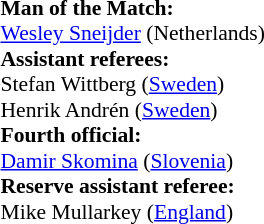<table style="width:100%; font-size:90%;">
<tr>
<td><br><strong>Man of the Match:</strong>
<br><a href='#'>Wesley Sneijder</a> (Netherlands)<br><strong>Assistant referees:</strong>
<br>Stefan Wittberg (<a href='#'>Sweden</a>)
<br>Henrik Andrén (<a href='#'>Sweden</a>)
<br><strong>Fourth official:</strong>
<br><a href='#'>Damir Skomina</a> (<a href='#'>Slovenia</a>)
<br><strong>Reserve assistant referee:</strong>
<br>Mike Mullarkey (<a href='#'>England</a>)</td>
</tr>
</table>
